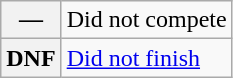<table class="wikitable">
<tr>
<th scope="row">—</th>
<td>Did not compete</td>
</tr>
<tr>
<th scope="row">DNF</th>
<td><a href='#'>Did not finish</a></td>
</tr>
</table>
